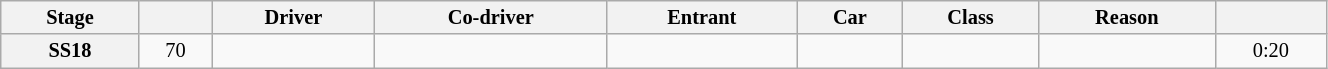<table class="wikitable" width=70% style="font-size: 85%;">
<tr>
<th>Stage</th>
<th></th>
<th>Driver</th>
<th>Co-driver</th>
<th>Entrant</th>
<th>Car</th>
<th>Class</th>
<th>Reason</th>
<th></th>
</tr>
<tr>
<th>SS18</th>
<td align="center">70</td>
<td></td>
<td></td>
<td></td>
<td></td>
<td></td>
<td></td>
<td align="center">0:20</td>
</tr>
</table>
